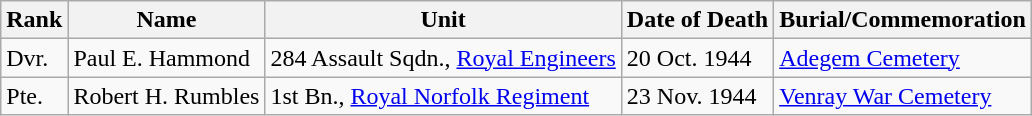<table class="wikitable">
<tr>
<th>Rank</th>
<th>Name</th>
<th>Unit</th>
<th>Date of Death</th>
<th>Burial/Commemoration</th>
</tr>
<tr>
<td>Dvr.</td>
<td>Paul E. Hammond</td>
<td>284 Assault Sqdn., <a href='#'>Royal Engineers</a></td>
<td>20 Oct. 1944</td>
<td><a href='#'>Adegem Cemetery</a></td>
</tr>
<tr>
<td>Pte.</td>
<td>Robert H. Rumbles</td>
<td>1st Bn., <a href='#'>Royal Norfolk Regiment</a></td>
<td>23 Nov. 1944</td>
<td><a href='#'>Venray War Cemetery</a></td>
</tr>
</table>
